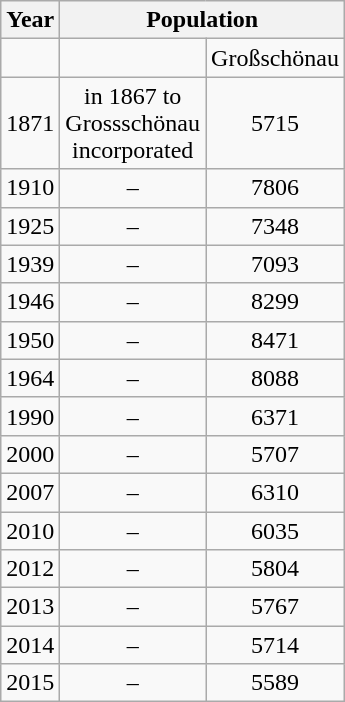<table class="wikitable">
<tr>
<th>Year</th>
<th colspan="2">Population</th>
</tr>
<tr>
<td></td>
<td></td>
<td>Großschönau</td>
</tr>
<tr align=center>
<td>1871</td>
<td>in 1867 to <br>Grossschönau<br> incorporated</td>
<td>5715</td>
</tr>
<tr align=center>
<td>1910</td>
<td>–</td>
<td>7806</td>
</tr>
<tr align=center>
<td>1925</td>
<td>–</td>
<td>7348</td>
</tr>
<tr align=center>
<td>1939</td>
<td>–</td>
<td>7093</td>
</tr>
<tr align=center>
<td>1946</td>
<td>–</td>
<td>8299</td>
</tr>
<tr align=center>
<td>1950</td>
<td>–</td>
<td>8471</td>
</tr>
<tr align=center>
<td>1964</td>
<td>–</td>
<td>8088</td>
</tr>
<tr align=center>
<td>1990</td>
<td>–</td>
<td>6371</td>
</tr>
<tr align=center>
<td>2000</td>
<td>–</td>
<td>5707</td>
</tr>
<tr align=center>
<td>2007</td>
<td>–</td>
<td>6310</td>
</tr>
<tr align=center>
<td>2010</td>
<td>–</td>
<td>6035</td>
</tr>
<tr align=center>
<td>2012</td>
<td>–</td>
<td>5804</td>
</tr>
<tr align=center>
<td>2013</td>
<td>–</td>
<td>5767</td>
</tr>
<tr align=center>
<td>2014</td>
<td>–</td>
<td>5714</td>
</tr>
<tr align=center>
<td>2015</td>
<td>–</td>
<td>5589</td>
</tr>
</table>
